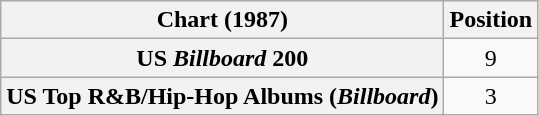<table class="wikitable plainrowheaders" style="text-align:center;">
<tr>
<th scope="col">Chart (1987)</th>
<th scope="col">Position</th>
</tr>
<tr>
<th scope="row">US <em>Billboard</em> 200</th>
<td>9</td>
</tr>
<tr>
<th scope="row">US Top R&B/Hip-Hop Albums (<em>Billboard</em>)</th>
<td>3</td>
</tr>
</table>
